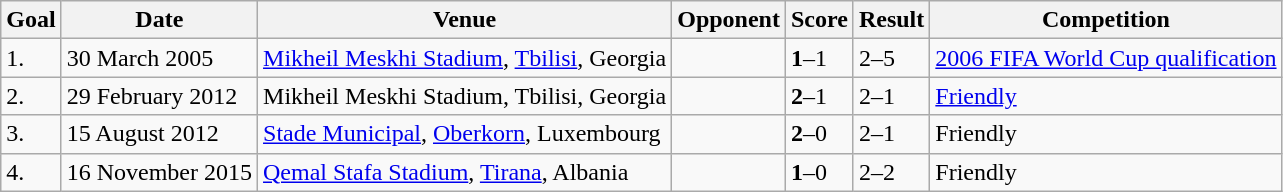<table class="wikitable plainrowheaders sortable">
<tr>
<th>Goal</th>
<th>Date</th>
<th>Venue</th>
<th>Opponent</th>
<th>Score</th>
<th>Result</th>
<th>Competition</th>
</tr>
<tr>
<td>1.</td>
<td>30 March 2005</td>
<td><a href='#'>Mikheil Meskhi Stadium</a>, <a href='#'>Tbilisi</a>, Georgia</td>
<td></td>
<td><strong>1</strong>–1</td>
<td>2–5</td>
<td><a href='#'>2006 FIFA World Cup qualification</a></td>
</tr>
<tr>
<td>2.</td>
<td>29 February 2012</td>
<td>Mikheil Meskhi Stadium, Tbilisi, Georgia</td>
<td></td>
<td><strong>2</strong>–1</td>
<td>2–1</td>
<td><a href='#'>Friendly</a></td>
</tr>
<tr>
<td>3.</td>
<td>15 August 2012</td>
<td><a href='#'>Stade Municipal</a>, <a href='#'>Oberkorn</a>, Luxembourg</td>
<td></td>
<td><strong>2</strong>–0</td>
<td>2–1</td>
<td>Friendly</td>
</tr>
<tr>
<td>4.</td>
<td>16 November 2015</td>
<td><a href='#'>Qemal Stafa Stadium</a>, <a href='#'>Tirana</a>, Albania</td>
<td></td>
<td><strong>1</strong>–0</td>
<td>2–2</td>
<td>Friendly</td>
</tr>
</table>
